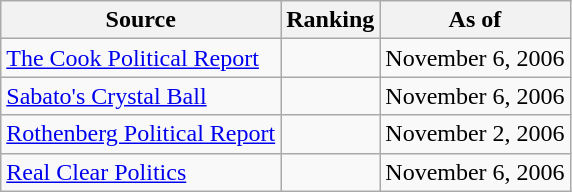<table class="wikitable" style="text-align:center">
<tr>
<th>Source</th>
<th>Ranking</th>
<th>As of</th>
</tr>
<tr>
<td align=left><a href='#'>The Cook Political Report</a></td>
<td></td>
<td>November 6, 2006</td>
</tr>
<tr>
<td align=left><a href='#'>Sabato's Crystal Ball</a></td>
<td></td>
<td>November 6, 2006</td>
</tr>
<tr>
<td align=left><a href='#'>Rothenberg Political Report</a></td>
<td></td>
<td>November 2, 2006</td>
</tr>
<tr>
<td align=left><a href='#'>Real Clear Politics</a></td>
<td></td>
<td>November 6, 2006</td>
</tr>
</table>
